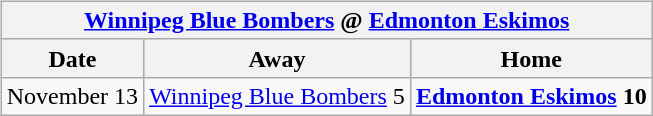<table cellspacing="10">
<tr>
<td valign="top"><br><table class="wikitable">
<tr>
<th colspan="4"><a href='#'>Winnipeg Blue Bombers</a> @ <a href='#'>Edmonton Eskimos</a></th>
</tr>
<tr>
<th>Date</th>
<th>Away</th>
<th>Home</th>
</tr>
<tr>
<td>November 13</td>
<td><a href='#'>Winnipeg Blue Bombers</a> 5</td>
<td><strong><a href='#'>Edmonton Eskimos</a> 10</strong></td>
</tr>
</table>
</td>
</tr>
</table>
